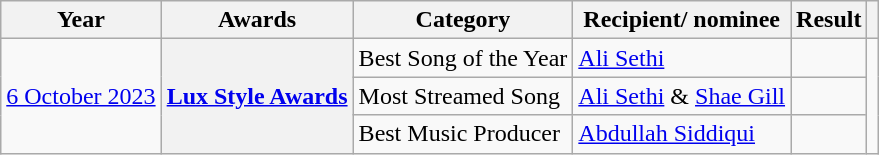<table class="wikitable plainrowheaders">
<tr>
<th>Year</th>
<th>Awards</th>
<th>Category</th>
<th>Recipient/ nominee</th>
<th>Result</th>
<th></th>
</tr>
<tr>
<td rowspan="3"><a href='#'>6 October 2023</a></td>
<th rowspan="3" scope="row"><a href='#'>Lux Style Awards</a></th>
<td>Best Song of the Year</td>
<td><a href='#'>Ali Sethi</a></td>
<td></td>
<td rowspan="3"></td>
</tr>
<tr>
<td>Most Streamed Song</td>
<td><a href='#'>Ali Sethi</a> & <a href='#'>Shae Gill</a></td>
<td></td>
</tr>
<tr>
<td>Best Music Producer</td>
<td><a href='#'>Abdullah Siddiqui</a></td>
<td></td>
</tr>
</table>
